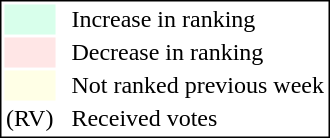<table style="border:1px solid black;">
<tr>
<td style="background:#D8FFEB; width:20px;"></td>
<td> </td>
<td>Increase in ranking</td>
</tr>
<tr>
<td style="background:#FFE6E6; width:20px;"></td>
<td> </td>
<td>Decrease in ranking</td>
</tr>
<tr>
<td style="background:#FFFFE6; width:20px;"></td>
<td> </td>
<td>Not ranked previous week</td>
</tr>
<tr>
<td>(RV)</td>
<td> </td>
<td>Received votes</td>
</tr>
</table>
